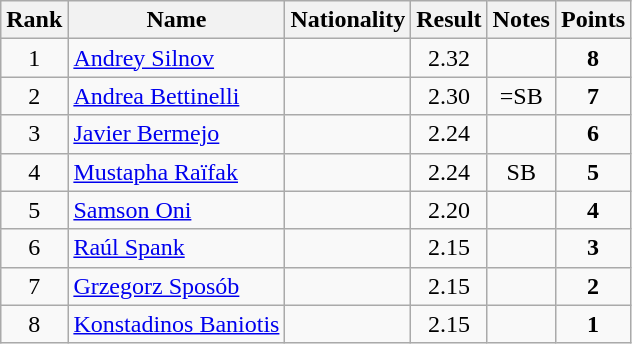<table class="wikitable sortable" style="text-align:center">
<tr>
<th>Rank</th>
<th>Name</th>
<th>Nationality</th>
<th>Result</th>
<th>Notes</th>
<th>Points</th>
</tr>
<tr>
<td>1</td>
<td align=left><a href='#'>Andrey Silnov</a></td>
<td align=left></td>
<td>2.32</td>
<td></td>
<td><strong>8</strong></td>
</tr>
<tr>
<td>2</td>
<td align=left><a href='#'>Andrea Bettinelli</a></td>
<td align=left></td>
<td>2.30</td>
<td>=SB</td>
<td><strong>7</strong></td>
</tr>
<tr>
<td>3</td>
<td align=left><a href='#'>Javier Bermejo</a></td>
<td align=left></td>
<td>2.24</td>
<td></td>
<td><strong>6</strong></td>
</tr>
<tr>
<td>4</td>
<td align=left><a href='#'>Mustapha Raïfak</a></td>
<td align=left></td>
<td>2.24</td>
<td>SB</td>
<td><strong>5</strong></td>
</tr>
<tr>
<td>5</td>
<td align=left><a href='#'>Samson Oni</a></td>
<td align=left></td>
<td>2.20</td>
<td></td>
<td><strong>4</strong></td>
</tr>
<tr>
<td>6</td>
<td align=left><a href='#'>Raúl Spank</a></td>
<td align=left></td>
<td>2.15</td>
<td></td>
<td><strong>3</strong></td>
</tr>
<tr>
<td>7</td>
<td align=left><a href='#'>Grzegorz Sposób</a></td>
<td align=left></td>
<td>2.15</td>
<td></td>
<td><strong>2</strong></td>
</tr>
<tr>
<td>8</td>
<td align=left><a href='#'>Konstadinos Baniotis</a></td>
<td align=left></td>
<td>2.15</td>
<td></td>
<td><strong>1</strong></td>
</tr>
</table>
